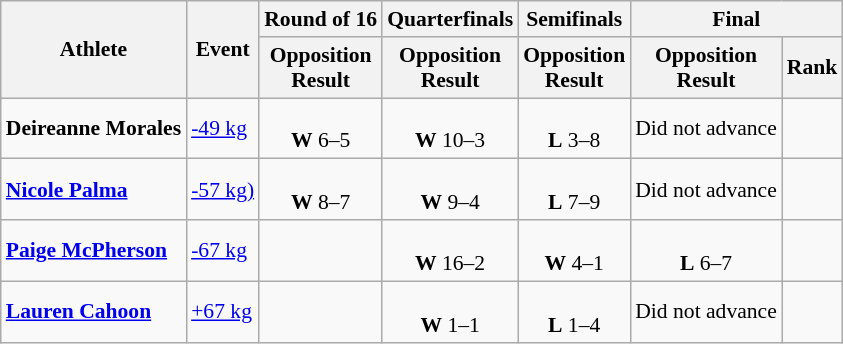<table class="wikitable" style="font-size:90%">
<tr>
<th rowspan=2>Athlete</th>
<th rowspan=2>Event</th>
<th>Round of 16</th>
<th>Quarterfinals</th>
<th>Semifinals</th>
<th colspan=2>Final</th>
</tr>
<tr>
<th>Opposition<br>Result</th>
<th>Opposition<br>Result</th>
<th>Opposition<br>Result</th>
<th>Opposition<br>Result</th>
<th>Rank</th>
</tr>
<tr align=center>
<td align=left><strong>Deireanne Morales</strong></td>
<td align=left><a href='#'>-49 kg</a></td>
<td><br><strong>W</strong> 6–5</td>
<td><br><strong>W</strong> 10–3</td>
<td><br><strong>L</strong> 3–8</td>
<td>Did not advance</td>
<td></td>
</tr>
<tr align=center>
<td align=left><strong><a href='#'>Nicole Palma</a></strong></td>
<td align=left><a href='#'>-57 kg)</a></td>
<td><br><strong>W</strong> 8–7</td>
<td><br><strong>W</strong> 9–4</td>
<td><br><strong>L</strong> 7–9</td>
<td>Did not advance</td>
<td></td>
</tr>
<tr align=center>
<td align=left><strong><a href='#'>Paige McPherson</a></strong></td>
<td align=left><a href='#'>-67 kg</a></td>
<td></td>
<td><br><strong>W</strong> 16–2</td>
<td><br><strong>W</strong> 4–1</td>
<td><br><strong>L</strong> 6–7</td>
<td></td>
</tr>
<tr align=center>
<td align=left><strong><a href='#'>Lauren Cahoon</a></strong></td>
<td align=left><a href='#'>+67 kg</a></td>
<td></td>
<td><br><strong>W</strong> 1–1</td>
<td><br><strong>L</strong> 1–4</td>
<td>Did not advance</td>
<td></td>
</tr>
</table>
